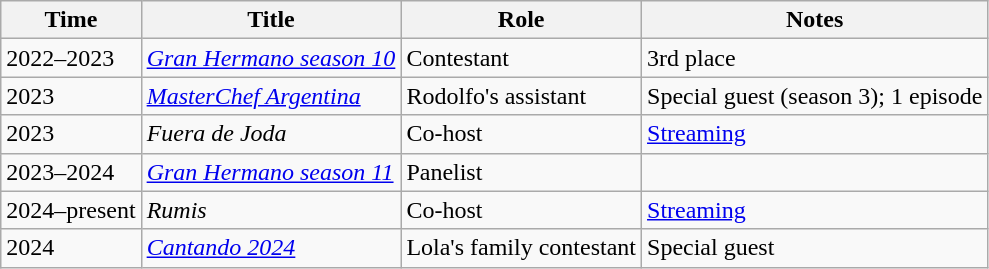<table class="wikitable";>
<tr>
<th>Time</th>
<th>Title</th>
<th>Role</th>
<th>Notes</th>
</tr>
<tr>
<td>2022–2023</td>
<td><em><a href='#'>Gran Hermano season 10</a></em></td>
<td>Contestant</td>
<td>3rd place</td>
</tr>
<tr>
<td>2023</td>
<td><em><a href='#'>MasterChef Argentina</a></em></td>
<td>Rodolfo's assistant</td>
<td>Special guest (season 3); 1 episode</td>
</tr>
<tr>
<td>2023</td>
<td><em>Fuera de Joda</em></td>
<td>Co-host</td>
<td><a href='#'>Streaming</a></td>
</tr>
<tr>
<td>2023–2024</td>
<td><em><a href='#'>Gran Hermano season 11</a></em></td>
<td>Panelist</td>
<td></td>
</tr>
<tr>
<td>2024–present</td>
<td><em>Rumis</em></td>
<td>Co-host</td>
<td><a href='#'>Streaming</a></td>
</tr>
<tr>
<td>2024</td>
<td><em><a href='#'>Cantando 2024</a></em></td>
<td>Lola's family contestant</td>
<td>Special guest</td>
</tr>
</table>
